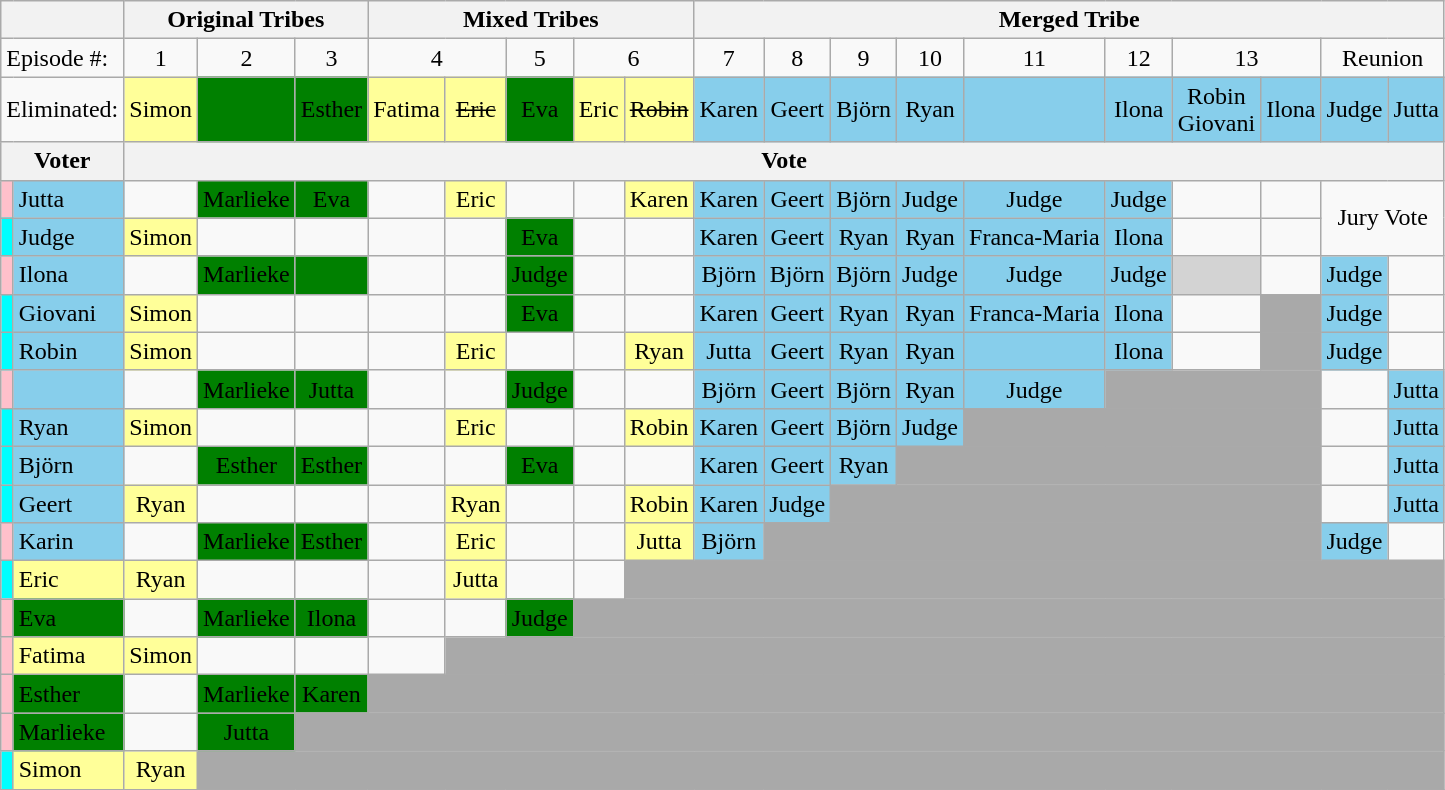<table class="wikitable" style="text-align:center">
<tr>
<th colspan=2></th>
<th colspan=3>Original Tribes</th>
<th colspan=5>Mixed Tribes</th>
<th colspan=11>Merged Tribe</th>
</tr>
<tr>
<td colspan=2 align="left">Episode #:</td>
<td colspan=1>1</td>
<td>2</td>
<td>3</td>
<td colspan=2>4</td>
<td>5</td>
<td colspan=2>6</td>
<td>7</td>
<td colspan=1>8</td>
<td>9</td>
<td>10</td>
<td colspan=1>11</td>
<td colspan=1>12</td>
<td colspan=2>13</td>
<td colspan=2>Reunion</td>
</tr>
<tr>
<td colspan=2 align="left">Eliminated:</td>
<td bgcolor="#FFFF99">Simon<br></td>
<td bgcolor="green"><br></td>
<td bgcolor="green">Esther<br></td>
<td bgcolor="#FFFF99">Fatima<br></td>
<td bgcolor="#FFFF99"><s>Eric</s><br></td>
<td bgcolor="green">Eva<br></td>
<td bgcolor="#FFFF99">Eric<br></td>
<td bgcolor="#FFFF99"><s>Robin</s><br></td>
<td bgcolor="skyblue">Karen<br></td>
<td bgcolor="skyblue">Geert<br></td>
<td bgcolor="skyblue">Björn<br></td>
<td bgcolor="skyblue">Ryan<br></td>
<td bgcolor="skyblue"><br></td>
<td bgcolor="skyblue">Ilona<br></td>
<td bgcolor="skyblue">Robin<br>Giovani<br></td>
<td bgcolor="skyblue">Ilona<br></td>
<td bgcolor="skyblue">Judge<br></td>
<td bgcolor="skyblue">Jutta<br></td>
</tr>
<tr>
<th colspan=2>Voter</th>
<th colspan=19>Vote</th>
</tr>
<tr>
<td style="background:pink"></td>
<td align="left" bgcolor="skyblue">Jutta</td>
<td></td>
<td bgcolor="green">Marlieke</td>
<td bgcolor="green">Eva</td>
<td></td>
<td bgcolor="#FFFF99">Eric</td>
<td></td>
<td></td>
<td bgcolor="#FFFF99">Karen</td>
<td bgcolor="skyblue">Karen</td>
<td bgcolor="skyblue">Geert</td>
<td bgcolor="skyblue">Björn</td>
<td bgcolor="skyblue">Judge</td>
<td bgcolor="skyblue">Judge</td>
<td bgcolor="skyblue">Judge</td>
<td></td>
<td></td>
<td colspan=2 rowspan=2>Jury Vote</td>
</tr>
<tr>
<td style="background:cyan"></td>
<td align="left" bgcolor="skyblue">Judge</td>
<td bgcolor="#FFFF99">Simon</td>
<td></td>
<td></td>
<td></td>
<td></td>
<td bgcolor="green">Eva</td>
<td></td>
<td></td>
<td bgcolor="skyblue">Karen</td>
<td bgcolor="skyblue">Geert</td>
<td bgcolor="skyblue">Ryan</td>
<td bgcolor="skyblue">Ryan</td>
<td bgcolor="skyblue">Franca-Maria</td>
<td bgcolor="skyblue">Ilona</td>
<td></td>
<td></td>
</tr>
<tr>
<td style="background:pink"></td>
<td align="left" bgcolor="skyblue">Ilona</td>
<td></td>
<td bgcolor="green">Marlieke</td>
<td bgcolor="green"></td>
<td></td>
<td></td>
<td bgcolor="green">Judge</td>
<td></td>
<td></td>
<td bgcolor="skyblue">Björn</td>
<td bgcolor="skyblue">Björn</td>
<td bgcolor="skyblue">Björn</td>
<td bgcolor="skyblue">Judge</td>
<td bgcolor="skyblue">Judge</td>
<td bgcolor="skyblue">Judge</td>
<td bgcolor="lightgray" colspan=1></td>
<td></td>
<td bgcolor="skyblue">Judge</td>
<td></td>
</tr>
<tr>
<td style="background:cyan"></td>
<td align="left" bgcolor="skyblue">Giovani</td>
<td bgcolor="#FFFF99">Simon</td>
<td></td>
<td></td>
<td></td>
<td></td>
<td bgcolor="green">Eva</td>
<td></td>
<td></td>
<td bgcolor="skyblue">Karen</td>
<td bgcolor="skyblue">Geert</td>
<td bgcolor="skyblue">Ryan</td>
<td bgcolor="skyblue">Ryan</td>
<td bgcolor="skyblue">Franca-Maria</td>
<td bgcolor="skyblue">Ilona</td>
<td></td>
<td bgcolor="darkgray" colspan=1></td>
<td bgcolor="skyblue">Judge</td>
<td></td>
</tr>
<tr>
<td style="background:cyan"></td>
<td align="left" bgcolor="skyblue">Robin</td>
<td bgcolor="#FFFF99">Simon</td>
<td></td>
<td></td>
<td></td>
<td bgcolor="#FFFF99">Eric</td>
<td></td>
<td></td>
<td bgcolor="#FFFF99">Ryan</td>
<td bgcolor="skyblue">Jutta</td>
<td bgcolor="skyblue">Geert</td>
<td bgcolor="skyblue">Ryan</td>
<td bgcolor="skyblue">Ryan</td>
<td bgcolor="skyblue"><br></td>
<td bgcolor="skyblue">Ilona</td>
<td></td>
<td bgcolor="darkgray" colspan=1></td>
<td bgcolor="skyblue">Judge</td>
<td></td>
</tr>
<tr>
<td style="background:pink"></td>
<td align="left" bgcolor="skyblue"></td>
<td></td>
<td bgcolor="green">Marlieke</td>
<td bgcolor="green">Jutta</td>
<td></td>
<td></td>
<td bgcolor="green">Judge</td>
<td></td>
<td></td>
<td bgcolor="skyblue">Björn</td>
<td bgcolor="skyblue">Geert</td>
<td bgcolor="skyblue">Björn</td>
<td bgcolor="skyblue">Ryan</td>
<td bgcolor="skyblue">Judge</td>
<td bgcolor="darkgray" colspan=3></td>
<td></td>
<td bgcolor="skyblue">Jutta</td>
</tr>
<tr>
<td style="background:cyan"></td>
<td align="left" bgcolor="skyblue">Ryan</td>
<td bgcolor="#FFFF99">Simon</td>
<td></td>
<td></td>
<td></td>
<td bgcolor="#FFFF99">Eric</td>
<td></td>
<td></td>
<td bgcolor="#FFFF99">Robin</td>
<td bgcolor="skyblue">Karen</td>
<td bgcolor="skyblue">Geert</td>
<td bgcolor="skyblue">Björn</td>
<td bgcolor="skyblue">Judge</td>
<td bgcolor="darkgray" colspan=4></td>
<td></td>
<td bgcolor="skyblue">Jutta</td>
</tr>
<tr>
<td style="background:cyan"></td>
<td align="left" bgcolor="skyblue">Björn</td>
<td></td>
<td bgcolor="green">Esther</td>
<td bgcolor="green">Esther</td>
<td></td>
<td></td>
<td bgcolor="green">Eva</td>
<td></td>
<td></td>
<td bgcolor="skyblue">Karen</td>
<td bgcolor="skyblue">Geert</td>
<td bgcolor="skyblue">Ryan</td>
<td bgcolor="darkgray" colspan=5></td>
<td></td>
<td bgcolor="skyblue">Jutta</td>
</tr>
<tr>
<td style="background:cyan"></td>
<td align="left" bgcolor="skyblue">Geert</td>
<td bgcolor="#FFFF99">Ryan</td>
<td></td>
<td></td>
<td></td>
<td bgcolor="#FFFF99">Ryan</td>
<td></td>
<td></td>
<td bgcolor="#FFFF99">Robin</td>
<td bgcolor="skyblue">Karen</td>
<td bgcolor="skyblue">Judge</td>
<td bgcolor="darkgray" colspan=6></td>
<td></td>
<td bgcolor="skyblue">Jutta</td>
</tr>
<tr>
<td style="background:pink"></td>
<td align="left" bgcolor="skyblue">Karin</td>
<td></td>
<td bgcolor="green">Marlieke</td>
<td bgcolor="green">Esther</td>
<td></td>
<td bgcolor="#FFFF99">Eric</td>
<td></td>
<td></td>
<td bgcolor="#FFFF99">Jutta</td>
<td bgcolor="skyblue">Björn</td>
<td bgcolor="darkgray" colspan=7></td>
<td bgcolor="skyblue">Judge</td>
<td></td>
</tr>
<tr>
<td style="background:cyan"></td>
<td align="left" bgcolor="#FFFF99">Eric</td>
<td bgcolor="#FFFF99">Ryan</td>
<td></td>
<td></td>
<td></td>
<td bgcolor="#FFFF99">Jutta</td>
<td></td>
<td></td>
<td bgcolor="darkgray" colspan=11></td>
</tr>
<tr>
<td style="background:pink"></td>
<td align="left" bgcolor="green">Eva</td>
<td></td>
<td bgcolor="green">Marlieke</td>
<td bgcolor="green">Ilona</td>
<td></td>
<td></td>
<td bgcolor="green">Judge</td>
<td bgcolor="darkgray" colspan=12></td>
</tr>
<tr>
<td style="background:pink"></td>
<td align="left" bgcolor="#FFFF99">Fatima</td>
<td bgcolor="#FFFF99">Simon</td>
<td></td>
<td></td>
<td></td>
<td bgcolor="darkgray" colspan=14></td>
</tr>
<tr>
<td style="background:pink"></td>
<td align="left" bgcolor="green">Esther</td>
<td></td>
<td bgcolor="green">Marlieke</td>
<td bgcolor="green">Karen</td>
<td bgcolor="darkgray" colspan=15></td>
</tr>
<tr>
<td style="background:pink"></td>
<td align="left" bgcolor="green">Marlieke</td>
<td></td>
<td bgcolor="green">Jutta</td>
<td bgcolor="darkgray" colspan=16></td>
</tr>
<tr>
<td style="background:cyan"></td>
<td align="left" bgcolor="#FFFF99">Simon</td>
<td bgcolor="#FFFF99">Ryan</td>
<td bgcolor="darkgray" colspan=17></td>
</tr>
<tr>
</tr>
</table>
